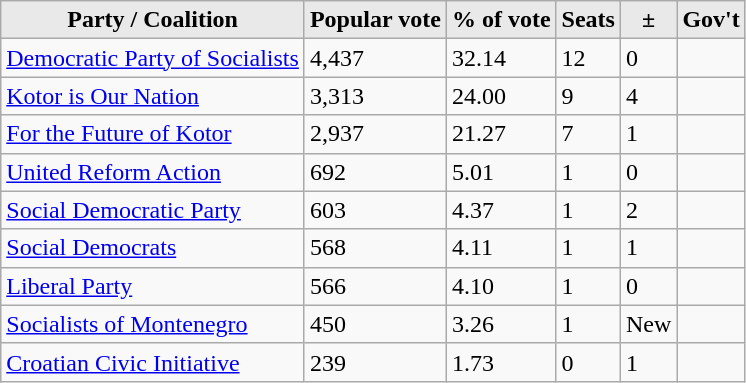<table class="wikitable" style="text-align:left;">
<tr>
<th style="background-color:#E9E9E9" align=left valign=top>Party / Coalition</th>
<th style="background-color:#E9E9E9">Popular vote</th>
<th style="background-color:#E9E9E9">% of vote</th>
<th style="background-color:#E9E9E9">Seats</th>
<th style="background-color:#E9E9E9">±</th>
<th style="background-color:#E9E9E9">Gov't</th>
</tr>
<tr>
<td><a href='#'>Democratic Party of Socialists</a></td>
<td>4,437</td>
<td>32.14</td>
<td>12</td>
<td>0</td>
<td></td>
</tr>
<tr>
<td><a href='#'>Kotor is Our Nation</a></td>
<td>3,313</td>
<td>24.00</td>
<td>9</td>
<td>4</td>
<td></td>
</tr>
<tr>
<td><a href='#'>For the Future of Kotor</a></td>
<td>2,937</td>
<td>21.27</td>
<td>7</td>
<td>1</td>
<td></td>
</tr>
<tr>
<td><a href='#'>United Reform Action</a></td>
<td>692</td>
<td>5.01</td>
<td>1</td>
<td>0</td>
<td></td>
</tr>
<tr>
<td><a href='#'>Social Democratic Party</a></td>
<td>603</td>
<td>4.37</td>
<td>1</td>
<td>2</td>
<td></td>
</tr>
<tr>
<td><a href='#'>Social Democrats</a></td>
<td>568</td>
<td>4.11</td>
<td>1</td>
<td>1</td>
<td></td>
</tr>
<tr>
<td><a href='#'>Liberal Party</a></td>
<td>566</td>
<td>4.10</td>
<td>1</td>
<td>0</td>
<td></td>
</tr>
<tr>
<td><a href='#'>Socialists of Montenegro</a></td>
<td>450</td>
<td>3.26</td>
<td>1</td>
<td>New</td>
<td></td>
</tr>
<tr>
<td><a href='#'>Croatian Civic Initiative</a></td>
<td>239</td>
<td>1.73</td>
<td>0</td>
<td>1</td>
<td></td>
</tr>
</table>
